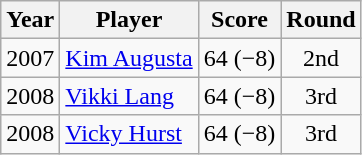<table class="wikitable">
<tr>
<th>Year</th>
<th>Player</th>
<th>Score</th>
<th>Round</th>
</tr>
<tr>
<td>2007</td>
<td><a href='#'>Kim Augusta</a></td>
<td>64 (−8)</td>
<td align=center>2nd</td>
</tr>
<tr>
<td>2008</td>
<td><a href='#'>Vikki Lang</a></td>
<td>64 (−8)</td>
<td align=center>3rd</td>
</tr>
<tr>
<td>2008</td>
<td><a href='#'>Vicky Hurst</a></td>
<td>64 (−8)</td>
<td align=center>3rd</td>
</tr>
</table>
